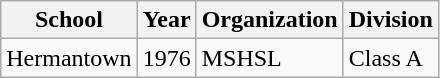<table class="wikitable">
<tr>
<th>School</th>
<th>Year</th>
<th>Organization</th>
<th>Division</th>
</tr>
<tr>
<td>Hermantown</td>
<td>1976</td>
<td>MSHSL</td>
<td>Class A</td>
</tr>
</table>
